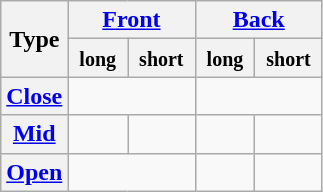<table class="wikitable">
<tr>
<th rowspan="2">Type</th>
<th colspan="2"><a href='#'>Front</a></th>
<th colspan="2"><a href='#'>Back</a></th>
</tr>
<tr style="text-align:center;">
<th> <small>long</small> </th>
<th> <small>short</small> </th>
<th> <small>long</small> </th>
<th> <small>short</small> </th>
</tr>
<tr style="text-align:center;">
<th><a href='#'>Close</a></th>
<td colspan="2"></td>
<td colspan="2"></td>
</tr>
<tr style="text-align:center;">
<th><a href='#'>Mid</a></th>
<td></td>
<td></td>
<td></td>
<td></td>
</tr>
<tr style="text-align:center;">
<th><a href='#'>Open</a></th>
<td colspan="2"></td>
<td></td>
<td></td>
</tr>
</table>
